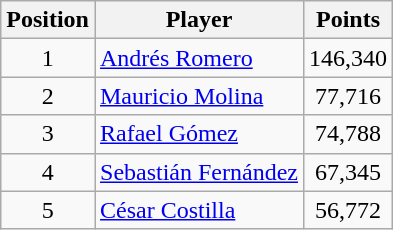<table class=wikitable>
<tr>
<th>Position</th>
<th>Player</th>
<th>Points</th>
</tr>
<tr>
<td align=center>1</td>
<td> <a href='#'>Andrés Romero</a></td>
<td align=center>146,340</td>
</tr>
<tr>
<td align=center>2</td>
<td> <a href='#'>Mauricio Molina</a></td>
<td align=center>77,716</td>
</tr>
<tr>
<td align=center>3</td>
<td> <a href='#'>Rafael Gómez</a></td>
<td align=center>74,788</td>
</tr>
<tr>
<td align=center>4</td>
<td> <a href='#'>Sebastián Fernández</a></td>
<td align=center>67,345</td>
</tr>
<tr>
<td align=center>5</td>
<td> <a href='#'>César Costilla</a></td>
<td align=center>56,772</td>
</tr>
</table>
